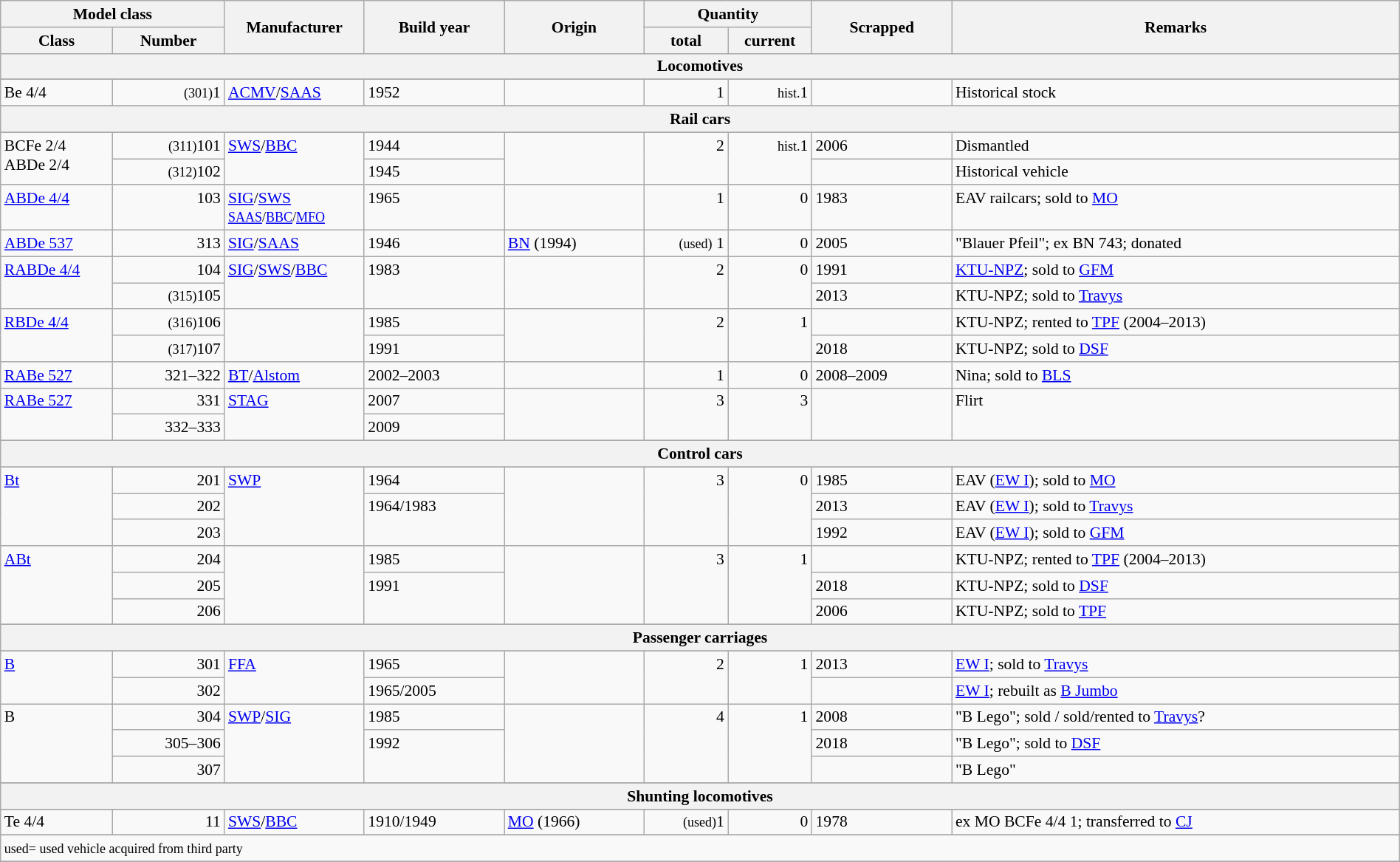<table width="100%" class="wikitable" style="font-size:90%">
<tr>
<th colspan="2">Model class</th>
<th rowspan="2" width="10%">Manufacturer</th>
<th rowspan="2" width="10%">Build year</th>
<th rowspan="2" width="10%">Origin</th>
<th colspan="2">Quantity</th>
<th rowspan="2" width="10%">Scrapped</th>
<th rowspan="2">Remarks</th>
</tr>
<tr>
<th width="8%">Class</th>
<th width="8%">Number</th>
<th width="6%">total</th>
<th width="6%">current</th>
</tr>
<tr>
<th class="hintergrundfarbe8" colspan = "10">Locomotives</th>
</tr>
<tr>
</tr>
<tr style="vertical-align:top;">
<td>Be 4/4</td>
<td style="text-align:right;"><small>(301)</small>1</td>
<td><a href='#'>ACMV</a>/<a href='#'>SAAS</a></td>
<td>1952</td>
<td></td>
<td style="text-align:right;">1</td>
<td style="text-align:right;"><small>hist.</small>1</td>
<td></td>
<td>Historical stock</td>
</tr>
<tr ---->
</tr>
<tr>
<th class="hintergrundfarbe8" colspan = "10">Rail cars</th>
</tr>
<tr>
</tr>
<tr style="vertical-align:top;">
<td rowspan="2">BCFe 2/4<br>ABDe 2/4</td>
<td style="text-align:right;"><small>(311)</small>101</td>
<td rowspan="2"><a href='#'>SWS</a>/<a href='#'>BBC</a></td>
<td>1944</td>
<td rowspan="2"></td>
<td rowspan="2" style="text-align:right;">2</td>
<td rowspan="2" style="text-align:right;"><small>hist.</small>1</td>
<td>2006</td>
<td>Dismantled</td>
</tr>
<tr>
<td style="text-align:right;"><small>(312)</small>102</td>
<td>1945</td>
<td></td>
<td>Historical vehicle</td>
</tr>
<tr style="vertical-align:top;">
<td><a href='#'>ABDe 4/4</a></td>
<td style="text-align:right;">103</td>
<td><a href='#'>SIG</a>/<a href='#'>SWS</a><br><small><a href='#'>SAAS</a>/<a href='#'>BBC</a>/<a href='#'>MFO</a></small></td>
<td>1965</td>
<td></td>
<td style="text-align:right;">1</td>
<td style="text-align:right;">0</td>
<td>1983</td>
<td>EAV railcars; sold to <a href='#'>MO</a></td>
</tr>
<tr style="vertical-align:top;">
<td><a href='#'>ABDe 537</a></td>
<td style="text-align:right;">313</td>
<td><a href='#'>SIG</a>/<a href='#'>SAAS</a></td>
<td>1946</td>
<td><a href='#'>BN</a> (1994)</td>
<td style="text-align:right;"><small>(used)</small> 1</td>
<td style="text-align:right;">0</td>
<td>2005</td>
<td>"Blauer Pfeil"; ex BN 743; donated</td>
</tr>
<tr style="vertical-align:top;">
<td rowspan="2"><a href='#'>RABDe 4/4</a></td>
<td style="text-align:right;">104</td>
<td rowspan="2"><a href='#'>SIG</a>/<a href='#'>SWS</a>/<a href='#'>BBC</a></td>
<td rowspan="2">1983</td>
<td rowspan="2"></td>
<td rowspan="2" style="text-align:right;">2</td>
<td rowspan="2" style="text-align:right;">0</td>
<td>1991</td>
<td><a href='#'>KTU-NPZ</a>; sold to <a href='#'>GFM</a></td>
</tr>
<tr>
<td style="text-align:right;"><small>(315)</small>105</td>
<td>2013</td>
<td>KTU-NPZ; sold to <a href='#'>Travys</a></td>
</tr>
<tr style="vertical-align:top;">
<td rowspan="2"><a href='#'>RBDe 4/4</a></td>
<td style="text-align:right;"><small>(316)</small>106</td>
<td rowspan="2"></td>
<td>1985</td>
<td rowspan="2"></td>
<td rowspan="2" style="text-align:right;">2</td>
<td rowspan="2" style="text-align:right;">1</td>
<td></td>
<td>KTU-NPZ; rented to <a href='#'>TPF</a> (2004–2013)</td>
</tr>
<tr>
<td style="text-align:right;"><small>(317)</small>107</td>
<td>1991</td>
<td>2018</td>
<td>KTU-NPZ; sold to <a href='#'>DSF</a></td>
</tr>
<tr style="vertical-align:top;">
<td><a href='#'>RABe 527</a></td>
<td style="text-align:right;">321–322</td>
<td><a href='#'>BT</a>/<a href='#'>Alstom</a></td>
<td>2002–2003</td>
<td></td>
<td style="text-align:right;">1</td>
<td style="text-align:right;">0</td>
<td>2008–2009</td>
<td>Nina; sold to <a href='#'>BLS</a></td>
</tr>
<tr style="vertical-align:top;">
<td rowspan="2"><a href='#'>RABe 527</a></td>
<td style="text-align:right;">331</td>
<td rowspan="2"><a href='#'>STAG</a></td>
<td>2007</td>
<td rowspan="2"></td>
<td rowspan="2" style="text-align:right;">3</td>
<td rowspan="2" style="text-align:right;">3</td>
<td rowspan="2"></td>
<td rowspan="2">Flirt</td>
</tr>
<tr>
<td style="text-align:right;">332–333</td>
<td>2009</td>
</tr>
<tr ---->
</tr>
<tr>
<th class="hintergrundfarbe8" colspan = "10">Control cars</th>
</tr>
<tr>
</tr>
<tr style="vertical-align:top;">
<td rowspan="3"><a href='#'>Bt</a></td>
<td style="text-align:right;">201</td>
<td rowspan="3"><a href='#'>SWP</a></td>
<td>1964</td>
<td rowspan="3"></td>
<td rowspan="3" style="text-align:right;">3</td>
<td rowspan="3" style="text-align:right;">0</td>
<td>1985</td>
<td>EAV (<a href='#'>EW I</a>); sold to <a href='#'>MO</a></td>
</tr>
<tr>
<td style="text-align:right;">202</td>
<td rowspan="2" style="vertical-align:top;">1964/1983</td>
<td>2013</td>
<td>EAV (<a href='#'>EW I</a>); sold to <a href='#'>Travys</a></td>
</tr>
<tr>
<td style="text-align:right;">203</td>
<td>1992</td>
<td>EAV (<a href='#'>EW I</a>); sold to <a href='#'>GFM</a></td>
</tr>
<tr style="vertical-align:top;">
<td rowspan="3"><a href='#'>ABt</a></td>
<td style="text-align:right;">204</td>
<td rowspan="3"></td>
<td>1985</td>
<td rowspan="3"></td>
<td rowspan="3" style="text-align:right;">3</td>
<td rowspan="3" style="text-align:right;">1</td>
<td></td>
<td>KTU-NPZ; rented to <a href='#'>TPF</a> (2004–2013)</td>
</tr>
<tr>
<td style="text-align:right;">205</td>
<td rowspan="2" style="vertical-align:top;">1991</td>
<td>2018</td>
<td>KTU-NPZ; sold to <a href='#'>DSF</a></td>
</tr>
<tr>
<td style="text-align:right;">206</td>
<td>2006</td>
<td>KTU-NPZ; sold to <a href='#'>TPF</a></td>
</tr>
<tr ---->
</tr>
<tr>
<th class="hintergrundfarbe8" colspan = "10">Passenger carriages</th>
</tr>
<tr>
</tr>
<tr style="vertical-align:top;">
<td rowspan="2"><a href='#'>B</a></td>
<td style="text-align:right;">301</td>
<td rowspan="2"><a href='#'>FFA</a></td>
<td>1965</td>
<td rowspan="2"></td>
<td rowspan="2" style="text-align:right;">2</td>
<td rowspan="2" style="text-align:right;">1</td>
<td>2013</td>
<td><a href='#'>EW I</a>; sold to <a href='#'>Travys</a></td>
</tr>
<tr>
<td style="text-align:right;">302</td>
<td>1965/2005</td>
<td></td>
<td><a href='#'>EW I</a>; rebuilt as <a href='#'>B Jumbo</a></td>
</tr>
<tr style="vertical-align:top;">
<td rowspan="3">B</td>
<td style="text-align:right;">304</td>
<td rowspan="3"><a href='#'>SWP</a>/<a href='#'>SIG</a></td>
<td>1985</td>
<td rowspan="3"></td>
<td rowspan="3" style="text-align:right;">4</td>
<td rowspan="3" style="text-align:right;">1</td>
<td>2008</td>
<td>"B Lego"; sold / sold/rented to <a href='#'>Travys</a>?</td>
</tr>
<tr>
<td style="text-align:right;">305–306</td>
<td rowspan="2" style="vertical-align:top;">1992</td>
<td>2018</td>
<td>"B Lego"; sold to <a href='#'>DSF</a></td>
</tr>
<tr>
<td style="text-align:right;">307</td>
<td></td>
<td>"B Lego"</td>
</tr>
<tr ---->
</tr>
<tr>
<th class="hintergrundfarbe8" colspan = "10">Shunting locomotives</th>
</tr>
<tr>
</tr>
<tr style="vertical-align:top;">
<td>Te 4/4</td>
<td style="text-align:right;">11</td>
<td><a href='#'>SWS</a>/<a href='#'>BBC</a></td>
<td>1910/1949</td>
<td><a href='#'>MO</a> (1966)</td>
<td style="text-align:right;"><small>(used)</small>1</td>
<td style="text-align:right;">0</td>
<td>1978</td>
<td>ex MO BCFe 4/4 1; transferred to <a href='#'>CJ</a></td>
</tr>
<tr ---->
</tr>
<tr>
<td class="hintergrundfarbe2" colspan = "10"><small>used= used vehicle acquired from third party</small></td>
</tr>
<tr>
</tr>
</table>
